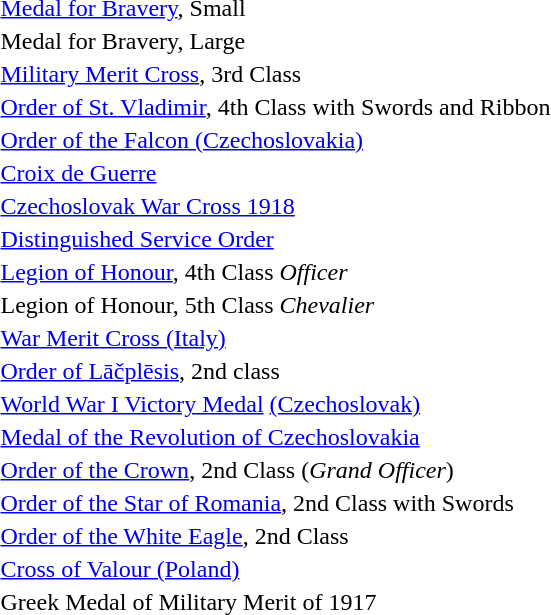<table>
<tr>
<td></td>
<td><a href='#'>Medal for Bravery</a>, Small</td>
</tr>
<tr>
<td></td>
<td>Medal for Bravery, Large</td>
</tr>
<tr>
<td></td>
<td><a href='#'>Military Merit Cross</a>, 3rd Class</td>
</tr>
<tr>
<td></td>
<td><a href='#'>Order of St. Vladimir</a>, 4th Class with Swords and Ribbon</td>
</tr>
<tr>
<td></td>
<td><a href='#'>Order of the Falcon (Czechoslovakia)</a></td>
</tr>
<tr>
<td></td>
<td><a href='#'>Croix de Guerre</a></td>
</tr>
<tr>
<td></td>
<td><a href='#'>Czechoslovak War Cross 1918</a></td>
</tr>
<tr>
<td></td>
<td><a href='#'>Distinguished Service Order</a></td>
</tr>
<tr>
<td></td>
<td><a href='#'>Legion of Honour</a>, 4th Class <em>Officer</em></td>
</tr>
<tr>
<td></td>
<td>Legion of Honour, 5th Class <em>Chevalier</em></td>
</tr>
<tr>
<td></td>
<td><a href='#'>War Merit Cross (Italy)</a></td>
</tr>
<tr>
<td></td>
<td><a href='#'>Order of Lāčplēsis</a>, 2nd class</td>
</tr>
<tr>
<td></td>
<td><a href='#'>World War I Victory Medal</a> <a href='#'>(Czechoslovak)</a></td>
</tr>
<tr>
<td></td>
<td><a href='#'>Medal of the Revolution of Czechoslovakia</a></td>
</tr>
<tr>
<td></td>
<td><a href='#'>Order of the Crown</a>, 2nd Class (<em>Grand Officer</em>)</td>
</tr>
<tr>
<td></td>
<td><a href='#'>Order of the Star of Romania</a>, 2nd Class with Swords</td>
</tr>
<tr>
<td></td>
<td><a href='#'>Order of the White Eagle</a>, 2nd Class</td>
</tr>
<tr>
<td></td>
<td><a href='#'>Cross of Valour (Poland)</a></td>
</tr>
<tr>
<td></td>
<td>Greek Medal of Military Merit of 1917</td>
</tr>
</table>
